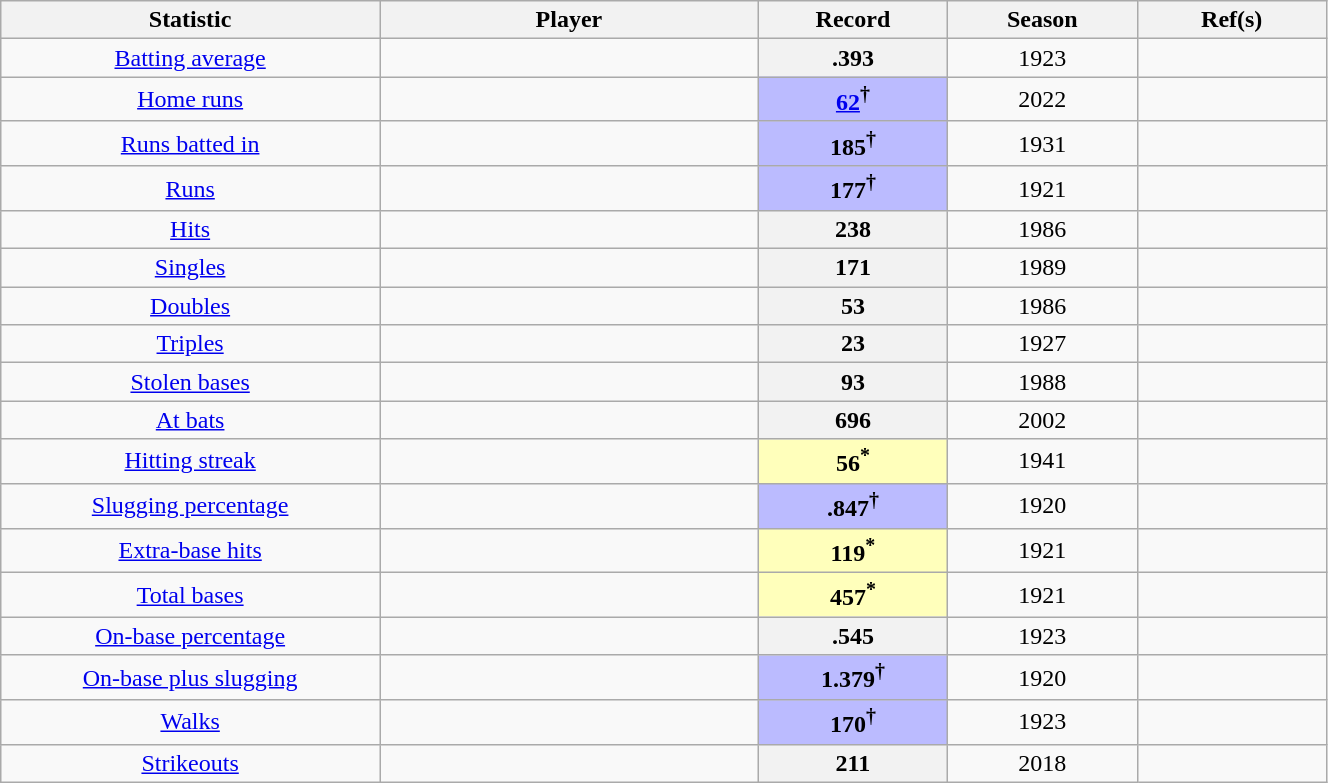<table class="wikitable sortable" style="text-align:center" width="70%">
<tr>
<th scope="col" width=20%>Statistic</th>
<th scope="col" width=20%>Player</th>
<th scope="col" width=10% class="unsortable">Record</th>
<th scope="col" width=10%>Season</th>
<th scope="col" width=10% class="unsortable">Ref(s)</th>
</tr>
<tr>
<td><a href='#'>Batting average</a></td>
<td></td>
<th scope="row">.393</th>
<td>1923</td>
<td></td>
</tr>
<tr>
<td><a href='#'>Home runs</a></td>
<td></td>
<th scope="row" style="background-color:#BBBBFF"><a href='#'>62</a><sup>†</sup></th>
<td>2022</td>
<td></td>
</tr>
<tr>
<td><a href='#'>Runs batted in</a></td>
<td></td>
<th scope="row" style="background-color:#BBBBFF">185<sup>†</sup></th>
<td>1931</td>
<td></td>
</tr>
<tr>
<td><a href='#'>Runs</a></td>
<td></td>
<th scope="row" style="background-color:#BBBBFF">177<sup>†</sup></th>
<td>1921</td>
<td></td>
</tr>
<tr>
<td><a href='#'>Hits</a></td>
<td></td>
<th scope="row">238</th>
<td>1986</td>
<td></td>
</tr>
<tr>
<td><a href='#'>Singles</a></td>
<td></td>
<th scope="row">171</th>
<td>1989</td>
<td></td>
</tr>
<tr>
<td><a href='#'>Doubles</a></td>
<td></td>
<th scope="row">53</th>
<td>1986</td>
<td></td>
</tr>
<tr>
<td><a href='#'>Triples</a></td>
<td></td>
<th scope="row">23</th>
<td>1927</td>
<td></td>
</tr>
<tr>
<td><a href='#'>Stolen bases</a></td>
<td></td>
<th scope="row">93</th>
<td>1988</td>
<td></td>
</tr>
<tr>
<td><a href='#'>At bats</a></td>
<td></td>
<th scope="row">696</th>
<td>2002</td>
<td></td>
</tr>
<tr>
<td><a href='#'>Hitting streak</a></td>
<td></td>
<th scope="row" style="background-color:#FFFFBB">56<sup>*</sup></th>
<td>1941</td>
<td></td>
</tr>
<tr>
<td><a href='#'>Slugging percentage</a></td>
<td></td>
<th scope="row" style="background-color:#BBBBFF">.847<sup>†</sup></th>
<td>1920</td>
<td></td>
</tr>
<tr>
<td><a href='#'>Extra-base hits</a></td>
<td></td>
<th scope="row" style="background-color:#FFFFBB">119<sup>*</sup></th>
<td>1921</td>
<td></td>
</tr>
<tr>
<td><a href='#'>Total bases</a></td>
<td></td>
<th scope="row" style="background-color:#FFFFBB">457<sup>*</sup></th>
<td>1921</td>
<td></td>
</tr>
<tr>
<td><a href='#'>On-base percentage</a></td>
<td></td>
<th scope="row">.545</th>
<td>1923</td>
<td></td>
</tr>
<tr>
<td><a href='#'>On-base plus slugging</a></td>
<td></td>
<th scope="row" style="background-color:#BBBBFF">1.379<sup>†</sup></th>
<td>1920</td>
<td></td>
</tr>
<tr>
<td><a href='#'>Walks</a></td>
<td></td>
<th scope="row" style="background-color:#BBBBFF">170<sup>†</sup></th>
<td>1923</td>
<td></td>
</tr>
<tr>
<td><a href='#'>Strikeouts</a></td>
<td></td>
<th scope="row">211</th>
<td>2018</td>
<td></td>
</tr>
</table>
